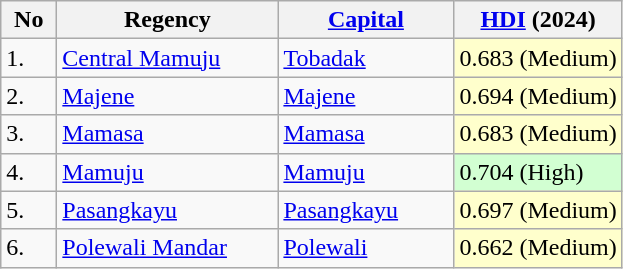<table class="wikitable sortable">
<tr>
<th width="30">No</th>
<th width="140">Regency</th>
<th width="110"><a href='#'>Capital</a></th>
<th><a href='#'>HDI</a> (2024)</th>
</tr>
<tr>
<td>1.</td>
<td><a href='#'>Central Mamuju</a></td>
<td><a href='#'>Tobadak</a></td>
<td style="background-color:#FFFFCC">0.683 (Medium)</td>
</tr>
<tr>
<td>2.</td>
<td><a href='#'>Majene</a></td>
<td><a href='#'>Majene</a></td>
<td style="background-color:#FFFFCC">0.694 (Medium)</td>
</tr>
<tr>
<td>3.</td>
<td><a href='#'>Mamasa</a></td>
<td><a href='#'>Mamasa</a></td>
<td style="background-color:#FFFFCC">0.683 (Medium)</td>
</tr>
<tr>
<td>4.</td>
<td><a href='#'>Mamuju</a></td>
<td><a href='#'>Mamuju</a></td>
<td style="background-color:#D2FFD2">0.704 (High)</td>
</tr>
<tr>
<td>5.</td>
<td><a href='#'>Pasangkayu</a></td>
<td><a href='#'>Pasangkayu</a></td>
<td style="background-color:#FFFFCC">0.697 (Medium)</td>
</tr>
<tr>
<td>6.</td>
<td><a href='#'>Polewali Mandar</a></td>
<td><a href='#'>Polewali</a></td>
<td style="background-color:#FFFFCC">0.662 (Medium)</td>
</tr>
</table>
